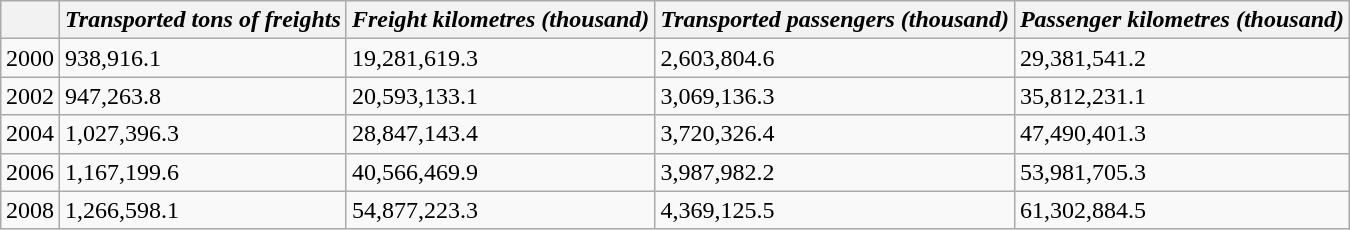<table Class = "wikitable" style="margin-left: auto; margin-right: auto; border: none;">
<tr>
<th></th>
<th><em>Transported tons of freights</em></th>
<th><em>Freight kilometres (thousand)</em></th>
<th><em>Transported passengers (thousand)</em></th>
<th><em>Passenger kilometres (thousand)</em></th>
</tr>
<tr>
<td>2000</td>
<td>938,916.1</td>
<td>19,281,619.3</td>
<td>2,603,804.6</td>
<td>29,381,541.2</td>
</tr>
<tr>
<td>2002</td>
<td>947,263.8</td>
<td>20,593,133.1</td>
<td>3,069,136.3</td>
<td>35,812,231.1</td>
</tr>
<tr>
<td>2004</td>
<td>1,027,396.3</td>
<td>28,847,143.4</td>
<td>3,720,326.4</td>
<td>47,490,401.3</td>
</tr>
<tr>
<td>2006</td>
<td>1,167,199.6</td>
<td>40,566,469.9</td>
<td>3,987,982.2</td>
<td>53,981,705.3</td>
</tr>
<tr>
<td>2008</td>
<td>1,266,598.1</td>
<td>54,877,223.3</td>
<td>4,369,125.5</td>
<td>61,302,884.5</td>
</tr>
</table>
